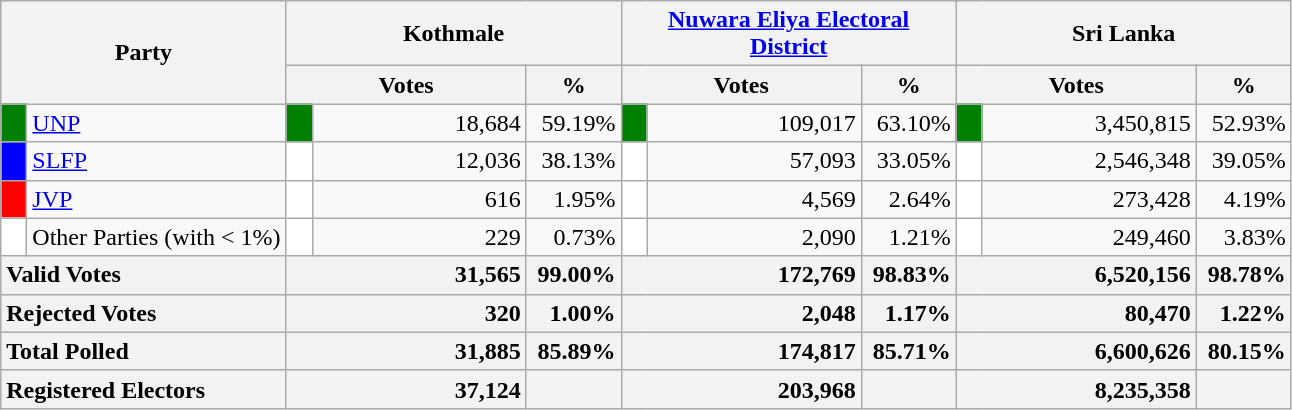<table class="wikitable">
<tr>
<th colspan="2" width="144px"rowspan="2">Party</th>
<th colspan="3" width="216px">Kothmale</th>
<th colspan="3" width="216px"><a href='#'>Nuwara Eliya Electoral District</a></th>
<th colspan="3" width="216px">Sri Lanka</th>
</tr>
<tr>
<th colspan="2" width="144px">Votes</th>
<th>%</th>
<th colspan="2" width="144px">Votes</th>
<th>%</th>
<th colspan="2" width="144px">Votes</th>
<th>%</th>
</tr>
<tr>
<td style="background-color:green;" width="10px"></td>
<td style="text-align:left;"><a href='#'>UNP</a></td>
<td style="background-color:green;" width="10px"></td>
<td style="text-align:right;">18,684</td>
<td style="text-align:right;">59.19%</td>
<td style="background-color:green;" width="10px"></td>
<td style="text-align:right;">109,017</td>
<td style="text-align:right;">63.10%</td>
<td style="background-color:green;" width="10px"></td>
<td style="text-align:right;">3,450,815</td>
<td style="text-align:right;">52.93%</td>
</tr>
<tr>
<td style="background-color:blue;" width="10px"></td>
<td style="text-align:left;"><a href='#'>SLFP</a></td>
<td style="background-color:white;" width="10px"></td>
<td style="text-align:right;">12,036</td>
<td style="text-align:right;">38.13%</td>
<td style="background-color:white;" width="10px"></td>
<td style="text-align:right;">57,093</td>
<td style="text-align:right;">33.05%</td>
<td style="background-color:white;" width="10px"></td>
<td style="text-align:right;">2,546,348</td>
<td style="text-align:right;">39.05%</td>
</tr>
<tr>
<td style="background-color:red;" width="10px"></td>
<td style="text-align:left;"><a href='#'>JVP</a></td>
<td style="background-color:white;" width="10px"></td>
<td style="text-align:right;">616</td>
<td style="text-align:right;">1.95%</td>
<td style="background-color:white;" width="10px"></td>
<td style="text-align:right;">4,569</td>
<td style="text-align:right;">2.64%</td>
<td style="background-color:white;" width="10px"></td>
<td style="text-align:right;">273,428</td>
<td style="text-align:right;">4.19%</td>
</tr>
<tr>
<td style="background-color:white;" width="10px"></td>
<td style="text-align:left;">Other Parties (with < 1%)</td>
<td style="background-color:white;" width="10px"></td>
<td style="text-align:right;">229</td>
<td style="text-align:right;">0.73%</td>
<td style="background-color:white;" width="10px"></td>
<td style="text-align:right;">2,090</td>
<td style="text-align:right;">1.21%</td>
<td style="background-color:white;" width="10px"></td>
<td style="text-align:right;">249,460</td>
<td style="text-align:right;">3.83%</td>
</tr>
<tr>
<th colspan="2" width="144px"style="text-align:left;">Valid Votes</th>
<th style="text-align:right;"colspan="2" width="144px">31,565</th>
<th style="text-align:right;">99.00%</th>
<th style="text-align:right;"colspan="2" width="144px">172,769</th>
<th style="text-align:right;">98.83%</th>
<th style="text-align:right;"colspan="2" width="144px">6,520,156</th>
<th style="text-align:right;">98.78%</th>
</tr>
<tr>
<th colspan="2" width="144px"style="text-align:left;">Rejected Votes</th>
<th style="text-align:right;"colspan="2" width="144px">320</th>
<th style="text-align:right;">1.00%</th>
<th style="text-align:right;"colspan="2" width="144px">2,048</th>
<th style="text-align:right;">1.17%</th>
<th style="text-align:right;"colspan="2" width="144px">80,470</th>
<th style="text-align:right;">1.22%</th>
</tr>
<tr>
<th colspan="2" width="144px"style="text-align:left;">Total Polled</th>
<th style="text-align:right;"colspan="2" width="144px">31,885</th>
<th style="text-align:right;">85.89%</th>
<th style="text-align:right;"colspan="2" width="144px">174,817</th>
<th style="text-align:right;">85.71%</th>
<th style="text-align:right;"colspan="2" width="144px">6,600,626</th>
<th style="text-align:right;">80.15%</th>
</tr>
<tr>
<th colspan="2" width="144px"style="text-align:left;">Registered Electors</th>
<th style="text-align:right;"colspan="2" width="144px">37,124</th>
<th></th>
<th style="text-align:right;"colspan="2" width="144px">203,968</th>
<th></th>
<th style="text-align:right;"colspan="2" width="144px">8,235,358</th>
<th></th>
</tr>
</table>
